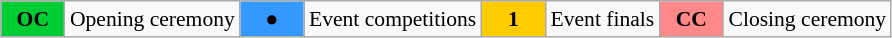<table class="wikitable" style="margin:0.5em auto; font-size:90%;position:relative;">
<tr>
<td style="width:2.5em; background:#00cc33; text-align:center"><strong>OC</strong></td>
<td>Opening ceremony</td>
<td style="width:2.5em; background:#3399ff; text-align:center">●</td>
<td>Event competitions</td>
<td style="width:2.5em; background:#ffcc00; text-align:center"><strong>1</strong></td>
<td>Event finals</td>
<td style="width:2.5em; background:#FF8888; text-align:center"><strong>CC</strong></td>
<td>Closing ceremony</td>
</tr>
</table>
